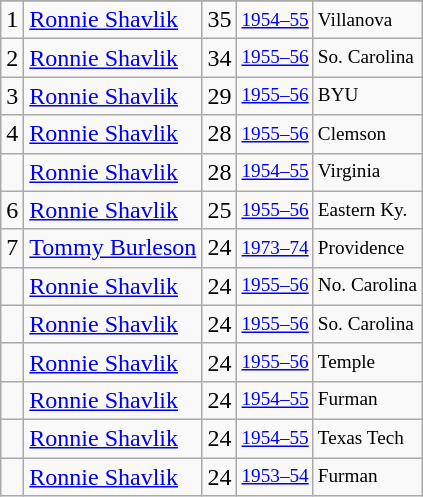<table class="wikitable">
<tr>
</tr>
<tr>
<td>1</td>
<td><a href='#'>Ronnie Shavlik</a></td>
<td>35</td>
<td style="font-size:80%;"><a href='#'>1954–55</a></td>
<td style="font-size:80%;">Villanova</td>
</tr>
<tr>
<td>2</td>
<td><a href='#'>Ronnie Shavlik</a></td>
<td>34</td>
<td style="font-size:80%;"><a href='#'>1955–56</a></td>
<td style="font-size:80%;">So. Carolina</td>
</tr>
<tr>
<td>3</td>
<td><a href='#'>Ronnie Shavlik</a></td>
<td>29</td>
<td style="font-size:80%;"><a href='#'>1955–56</a></td>
<td style="font-size:80%;">BYU</td>
</tr>
<tr>
<td>4</td>
<td><a href='#'>Ronnie Shavlik</a></td>
<td>28</td>
<td style="font-size:80%;"><a href='#'>1955–56</a></td>
<td style="font-size:80%;">Clemson</td>
</tr>
<tr>
<td></td>
<td><a href='#'>Ronnie Shavlik</a></td>
<td>28</td>
<td style="font-size:80%;"><a href='#'>1954–55</a></td>
<td style="font-size:80%;">Virginia</td>
</tr>
<tr>
<td>6</td>
<td><a href='#'>Ronnie Shavlik</a></td>
<td>25</td>
<td style="font-size:80%;"><a href='#'>1955–56</a></td>
<td style="font-size:80%;">Eastern Ky.</td>
</tr>
<tr>
<td>7</td>
<td><a href='#'>Tommy Burleson</a></td>
<td>24</td>
<td style="font-size:80%;"><a href='#'>1973–74</a></td>
<td style="font-size:80%;">Providence</td>
</tr>
<tr>
<td></td>
<td><a href='#'>Ronnie Shavlik</a></td>
<td>24</td>
<td style="font-size:80%;"><a href='#'>1955–56</a></td>
<td style="font-size:80%;">No. Carolina</td>
</tr>
<tr>
<td></td>
<td><a href='#'>Ronnie Shavlik</a></td>
<td>24</td>
<td style="font-size:80%;"><a href='#'>1955–56</a></td>
<td style="font-size:80%;">So. Carolina</td>
</tr>
<tr>
<td></td>
<td><a href='#'>Ronnie Shavlik</a></td>
<td>24</td>
<td style="font-size:80%;"><a href='#'>1955–56</a></td>
<td style="font-size:80%;">Temple</td>
</tr>
<tr>
<td></td>
<td><a href='#'>Ronnie Shavlik</a></td>
<td>24</td>
<td style="font-size:80%;"><a href='#'>1954–55</a></td>
<td style="font-size:80%;">Furman</td>
</tr>
<tr>
<td></td>
<td><a href='#'>Ronnie Shavlik</a></td>
<td>24</td>
<td style="font-size:80%;"><a href='#'>1954–55</a></td>
<td style="font-size:80%;">Texas Tech</td>
</tr>
<tr>
<td></td>
<td><a href='#'>Ronnie Shavlik</a></td>
<td>24</td>
<td style="font-size:80%;"><a href='#'>1953–54</a></td>
<td style="font-size:80%;">Furman</td>
</tr>
</table>
